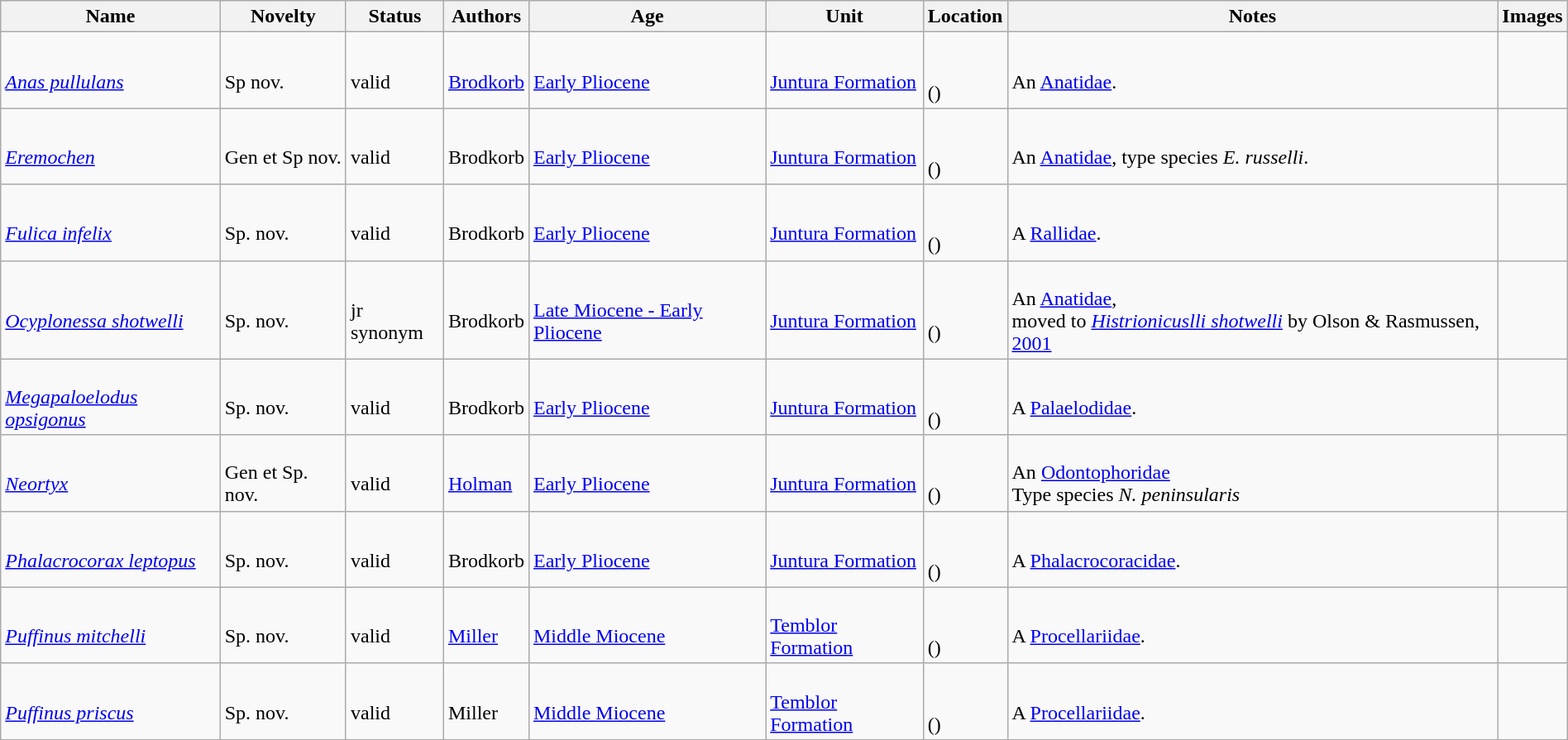<table class="wikitable sortable" align="center" width="100%">
<tr>
<th>Name</th>
<th>Novelty</th>
<th>Status</th>
<th>Authors</th>
<th>Age</th>
<th>Unit</th>
<th>Location</th>
<th>Notes</th>
<th>Images</th>
</tr>
<tr>
<td><br><em><a href='#'>Anas pullulans</a></em></td>
<td><br>Sp nov.</td>
<td><br>valid</td>
<td><br><a href='#'>Brodkorb</a></td>
<td><br><a href='#'>Early Pliocene</a></td>
<td><br><a href='#'>Juntura Formation</a></td>
<td><br><br> ()</td>
<td><br>An <a href='#'>Anatidae</a>.</td>
<td></td>
</tr>
<tr>
<td><br><em><a href='#'>Eremochen</a></em></td>
<td><br>Gen et Sp nov.</td>
<td><br>valid</td>
<td><br>Brodkorb</td>
<td><br><a href='#'>Early Pliocene</a></td>
<td><br><a href='#'>Juntura Formation</a></td>
<td><br><br> ()</td>
<td><br>An <a href='#'>Anatidae</a>, type species <em>E. russelli</em>.</td>
<td></td>
</tr>
<tr>
<td><br><em><a href='#'>Fulica infelix</a></em></td>
<td><br>Sp. nov.</td>
<td><br>valid</td>
<td><br>Brodkorb</td>
<td><br><a href='#'>Early Pliocene</a></td>
<td><br><a href='#'>Juntura Formation</a></td>
<td><br><br> ()</td>
<td><br>A <a href='#'>Rallidae</a>.</td>
<td></td>
</tr>
<tr>
<td><br><em><a href='#'>Ocyplonessa shotwelli</a></em></td>
<td><br>Sp. nov.</td>
<td><br>jr synonym</td>
<td><br>Brodkorb</td>
<td><br><a href='#'>Late Miocene - Early Pliocene</a></td>
<td><br><a href='#'>Juntura Formation</a></td>
<td><br><br> ()</td>
<td><br>An <a href='#'>Anatidae</a>, <br>moved to <em><a href='#'>Histrionicuslli shotwelli</a></em> by Olson & Rasmussen, <a href='#'>2001</a></td>
<td></td>
</tr>
<tr>
<td><br><em><a href='#'>Megapaloelodus opsigonus</a></em></td>
<td><br>Sp. nov.</td>
<td><br>valid</td>
<td><br>Brodkorb</td>
<td><br><a href='#'>Early Pliocene</a></td>
<td><br><a href='#'>Juntura Formation</a></td>
<td><br><br> ()</td>
<td><br>A <a href='#'>Palaelodidae</a>.</td>
<td></td>
</tr>
<tr>
<td><br><em><a href='#'>Neortyx</a></em></td>
<td><br>Gen et Sp. nov.</td>
<td><br>valid</td>
<td><br><a href='#'>Holman</a></td>
<td><br><a href='#'>Early Pliocene</a></td>
<td><br><a href='#'>Juntura Formation</a></td>
<td><br><br> ()</td>
<td><br>An <a href='#'>Odontophoridae</a><br> Type species <em>N. peninsularis</em></td>
<td></td>
</tr>
<tr>
<td><br><em><a href='#'>Phalacrocorax leptopus</a></em></td>
<td><br>Sp. nov.</td>
<td><br>valid</td>
<td><br>Brodkorb</td>
<td><br><a href='#'>Early Pliocene</a></td>
<td><br><a href='#'>Juntura Formation</a></td>
<td><br><br> ()</td>
<td><br>A <a href='#'>Phalacrocoracidae</a>.</td>
<td></td>
</tr>
<tr>
<td><br><em><a href='#'>Puffinus mitchelli</a></em></td>
<td><br>Sp. nov.</td>
<td><br>valid</td>
<td><br><a href='#'>Miller</a></td>
<td><br><a href='#'>Middle Miocene</a></td>
<td><br><a href='#'>Temblor Formation</a></td>
<td><br><br> ()</td>
<td><br>A <a href='#'>Procellariidae</a>.</td>
<td></td>
</tr>
<tr>
<td><br><em><a href='#'>Puffinus priscus</a></em></td>
<td><br>Sp. nov.</td>
<td><br>valid</td>
<td><br>Miller</td>
<td><br><a href='#'>Middle Miocene</a></td>
<td><br><a href='#'>Temblor Formation</a></td>
<td><br><br> ()</td>
<td><br>A <a href='#'>Procellariidae</a>.</td>
<td></td>
</tr>
<tr>
</tr>
</table>
